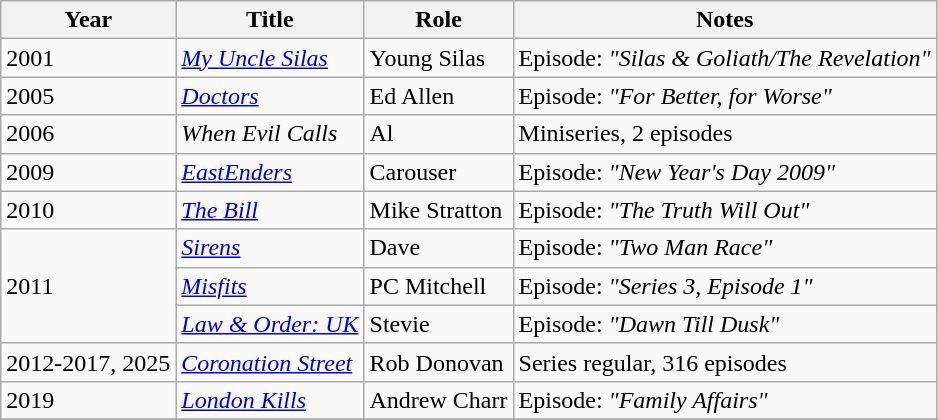<table class="wikitable sortable">
<tr>
<th>Year</th>
<th>Title</th>
<th>Role</th>
<th class="unsortable">Notes</th>
</tr>
<tr>
<td>2001</td>
<td><em><a href='#'>My Uncle Silas</a></em></td>
<td>Young Silas</td>
<td>Episode: <em>"Silas & Goliath/The Revelation"</em></td>
</tr>
<tr>
<td>2005</td>
<td><em><a href='#'>Doctors</a></em></td>
<td>Ed Allen</td>
<td>Episode: <em>"For Better, for Worse"</em></td>
</tr>
<tr>
<td>2006</td>
<td><em>When Evil Calls</em></td>
<td>Al</td>
<td>Miniseries, 2 episodes</td>
</tr>
<tr>
<td>2009</td>
<td><em><a href='#'>EastEnders</a></em></td>
<td>Carouser</td>
<td>Episode: <em>"New Year's Day 2009"</em></td>
</tr>
<tr>
<td>2010</td>
<td><em><a href='#'>The Bill</a></em></td>
<td>Mike Stratton</td>
<td>Episode: <em>"The Truth Will Out"</em></td>
</tr>
<tr>
<td rowspan="3">2011</td>
<td><em><a href='#'>Sirens</a></em></td>
<td>Dave</td>
<td>Episode: <em>"Two Man Race"</em></td>
</tr>
<tr>
<td><em><a href='#'>Misfits</a></em></td>
<td>PC Mitchell</td>
<td>Episode: <em>"Series 3, Episode 1"</em></td>
</tr>
<tr>
<td><em><a href='#'>Law & Order: UK</a></em></td>
<td>Stevie</td>
<td>Episode: <em>"Dawn Till Dusk"</em></td>
</tr>
<tr>
<td>2012-2017, 2025</td>
<td><em><a href='#'>Coronation Street</a></em></td>
<td>Rob Donovan</td>
<td>Series regular, 316 episodes</td>
</tr>
<tr>
<td>2019</td>
<td><em><a href='#'>London Kills</a></em></td>
<td>Andrew Charr</td>
<td>Episode: <em>"Family Affairs"</em></td>
</tr>
<tr>
</tr>
</table>
